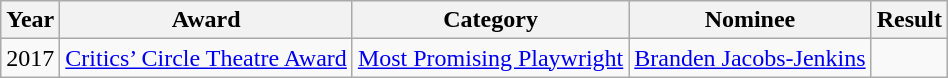<table class="wikitable sortable">
<tr>
<th>Year</th>
<th>Award</th>
<th>Category</th>
<th>Nominee</th>
<th>Result</th>
</tr>
<tr>
<td>2017</td>
<td><a href='#'>Critics’ Circle Theatre Award</a></td>
<td><a href='#'>Most Promising Playwright</a></td>
<td><a href='#'>Branden Jacobs-Jenkins</a></td>
<td></td>
</tr>
</table>
